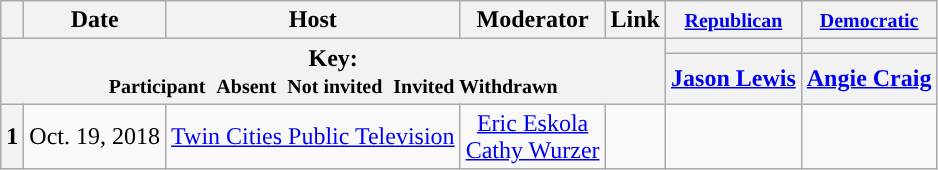<table class="wikitable" style="text-align:center;">
<tr>
<th scope="col"></th>
<th scope="col">Date</th>
<th scope="col">Host</th>
<th scope="col">Moderator</th>
<th scope="col">Link</th>
<th scope="col"><small><a href='#'>Republican</a></small></th>
<th scope="col"><small><a href='#'>Democratic</a></small></th>
</tr>
<tr>
<th colspan="5" rowspan="2">Key:<br> <small>Participant </small>  <small>Absent </small>  <small>Not invited </small>  <small>Invited  Withdrawn</small></th>
<th scope="col" style="background:"></th>
<th scope="col" style="background:"></th>
</tr>
<tr>
<th scope="col"><a href='#'>Jason Lewis</a></th>
<th scope="col"><a href='#'>Angie Craig</a></th>
</tr>
<tr>
<th>1</th>
<td style="white-space:nowrap;">Oct. 19, 2018</td>
<td style="white-space:nowrap;"><a href='#'>Twin Cities Public Television</a></td>
<td style="white-space:nowrap;"><a href='#'>Eric Eskola</a><br><a href='#'>Cathy Wurzer</a></td>
<td style="white-space:nowrap;"></td>
<td></td>
<td></td>
</tr>
</table>
